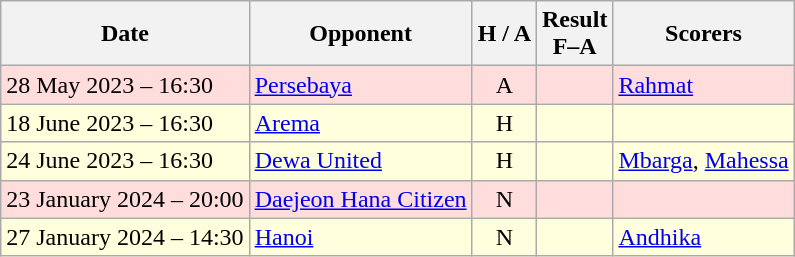<table class="wikitable">
<tr>
<th>Date</th>
<th>Opponent</th>
<th>H / A</th>
<th>Result<br>F–A</th>
<th>Scorers</th>
</tr>
<tr bgcolor = "#FFDDDD">
<td>28 May 2023 – 16:30</td>
<td><a href='#'>Persebaya</a></td>
<td align="center">A</td>
<td align="center"></td>
<td><a href='#'>Rahmat</a></td>
</tr>
<tr bgcolor = "#FFFFDD">
<td>18 June 2023 – 16:30</td>
<td><a href='#'>Arema</a></td>
<td align="center">H</td>
<td align="center"><br></td>
<td></td>
</tr>
<tr bgcolor = "#FFFFDD">
<td>24 June 2023 – 16:30</td>
<td><a href='#'>Dewa United</a></td>
<td align="center">H</td>
<td align="center"></td>
<td><a href='#'>Mbarga</a>, <a href='#'>Mahessa</a></td>
</tr>
<tr bgcolor = "#FFDDDD">
<td>23 January 2024 – 20:00</td>
<td> <a href='#'>Daejeon Hana Citizen</a></td>
<td align="center">N</td>
<td align="center"></td>
<td></td>
</tr>
<tr bgcolor = "#FFFFDD">
<td>27 January 2024 – 14:30</td>
<td> <a href='#'>Hanoi</a></td>
<td align="center">N</td>
<td align="center"><br></td>
<td><a href='#'>Andhika</a></td>
</tr>
</table>
